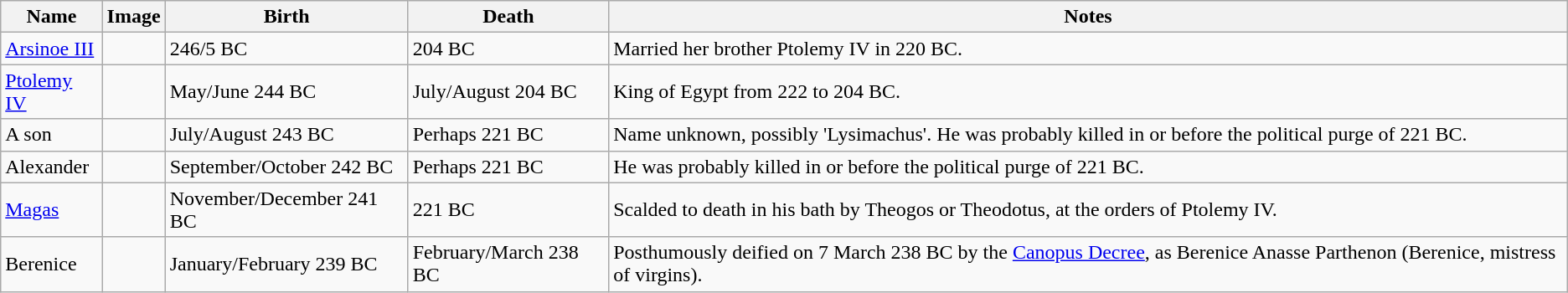<table class="wikitable">
<tr>
<th>Name</th>
<th>Image</th>
<th>Birth</th>
<th>Death</th>
<th>Notes</th>
</tr>
<tr>
<td><a href='#'>Arsinoe III</a></td>
<td></td>
<td>246/5 BC</td>
<td>204 BC</td>
<td>Married her brother Ptolemy IV in 220 BC.</td>
</tr>
<tr>
<td><a href='#'>Ptolemy IV</a></td>
<td></td>
<td>May/June 244 BC</td>
<td>July/August 204 BC</td>
<td>King of Egypt from 222 to 204 BC.</td>
</tr>
<tr>
<td>A son</td>
<td></td>
<td>July/August 243 BC</td>
<td>Perhaps 221 BC</td>
<td>Name unknown, possibly 'Lysimachus'. He was probably killed in or before the political purge of 221 BC.</td>
</tr>
<tr>
<td>Alexander</td>
<td></td>
<td>September/October 242 BC</td>
<td>Perhaps 221 BC</td>
<td>He was probably killed in or before the political purge of 221 BC.</td>
</tr>
<tr>
<td><a href='#'>Magas</a></td>
<td></td>
<td>November/December 241 BC</td>
<td>221 BC</td>
<td>Scalded to death in his bath by Theogos or Theodotus, at the orders of Ptolemy IV.</td>
</tr>
<tr>
<td>Berenice</td>
<td></td>
<td>January/February 239 BC</td>
<td>February/March 238 BC</td>
<td>Posthumously deified on 7 March 238 BC by the <a href='#'>Canopus Decree</a>, as Berenice Anasse Parthenon (Berenice, mistress of virgins).</td>
</tr>
</table>
